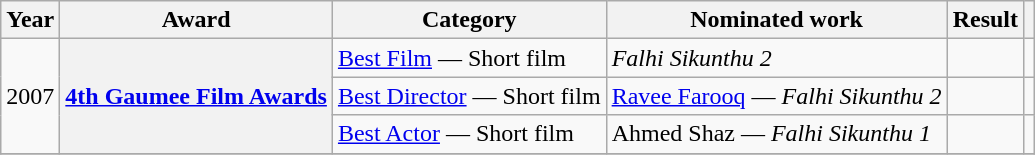<table class="wikitable plainrowheaders sortable">
<tr>
<th scope="col">Year</th>
<th scope="col">Award</th>
<th scope="col">Category</th>
<th scope="col">Nominated work</th>
<th scope="col">Result</th>
<th scope="col" class="unsortable"></th>
</tr>
<tr>
<td rowspan="3">2007</td>
<th scope="row" rowspan="3"><a href='#'>4th Gaumee Film Awards</a></th>
<td><a href='#'>Best Film</a> — Short film</td>
<td><em>Falhi Sikunthu 2</em></td>
<td></td>
<td style="text-align:center;"></td>
</tr>
<tr>
<td><a href='#'>Best Director</a> — Short film</td>
<td><a href='#'>Ravee Farooq</a> — <em>Falhi Sikunthu 2</em></td>
<td></td>
<td style="text-align:center;"></td>
</tr>
<tr>
<td><a href='#'>Best Actor</a> — Short film</td>
<td>Ahmed Shaz — <em>Falhi Sikunthu 1</em></td>
<td></td>
<td style="text-align:center;"></td>
</tr>
<tr>
</tr>
</table>
